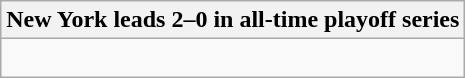<table class="wikitable collapsible collapsed">
<tr>
<th>New York leads 2–0 in all-time playoff series</th>
</tr>
<tr>
<td><br>
</td>
</tr>
</table>
